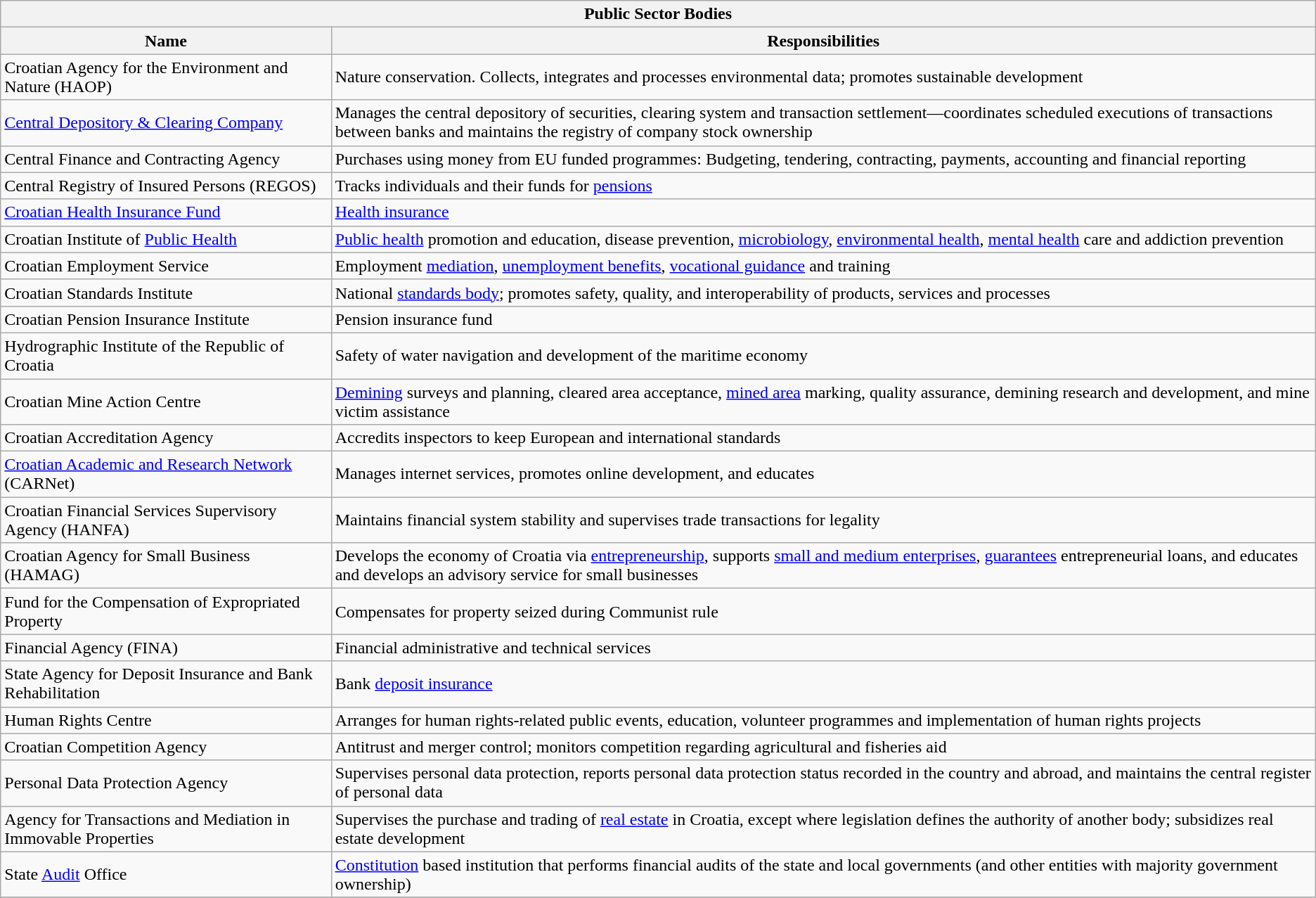<table class="wikitable collapsible collapsed" id="Public Sector Bodies">
<tr>
<th colspan=2>Public Sector Bodies</th>
</tr>
<tr>
<th>Name</th>
<th>Responsibilities</th>
</tr>
<tr>
<td>Croatian Agency for the Environment and Nature (HAOP)</td>
<td>Nature conservation. Collects, integrates and processes environmental data; promotes sustainable development</td>
</tr>
<tr>
<td><a href='#'>Central Depository & Clearing Company</a></td>
<td>Manages the central depository of securities, clearing system and transaction settlement—coordinates scheduled executions of transactions between banks and maintains the registry of company stock ownership</td>
</tr>
<tr>
<td>Central Finance and Contracting Agency</td>
<td>Purchases using money from EU funded programmes: Budgeting, tendering, contracting, payments, accounting and financial reporting</td>
</tr>
<tr>
<td>Central Registry of Insured Persons (REGOS)</td>
<td>Tracks individuals and their funds for <a href='#'>pensions</a></td>
</tr>
<tr>
<td><a href='#'>Croatian Health Insurance Fund</a></td>
<td><a href='#'>Health insurance</a></td>
</tr>
<tr>
<td>Croatian Institute of <a href='#'>Public Health</a></td>
<td><a href='#'>Public health</a> promotion and education, disease prevention, <a href='#'>microbiology</a>, <a href='#'>environmental health</a>, <a href='#'>mental health</a> care and addiction prevention</td>
</tr>
<tr>
<td>Croatian Employment Service</td>
<td>Employment <a href='#'>mediation</a>, <a href='#'>unemployment benefits</a>, <a href='#'>vocational guidance</a> and training</td>
</tr>
<tr>
<td>Croatian Standards Institute</td>
<td>National <a href='#'>standards body</a>; promotes safety, quality, and interoperability of products, services and processes</td>
</tr>
<tr>
<td>Croatian Pension Insurance Institute</td>
<td>Pension insurance fund</td>
</tr>
<tr>
<td>Hydrographic Institute of the Republic of Croatia</td>
<td>Safety of water navigation and development of the maritime economy</td>
</tr>
<tr>
<td>Croatian Mine Action Centre</td>
<td><a href='#'>Demining</a> surveys and planning, cleared area acceptance, <a href='#'>mined area</a> marking, quality assurance, demining research and development, and mine victim assistance</td>
</tr>
<tr>
<td>Croatian Accreditation Agency</td>
<td>Accredits inspectors to keep European and international standards</td>
</tr>
<tr>
<td><a href='#'>Croatian Academic and Research Network</a> (CARNet)</td>
<td>Manages internet services, promotes online development, and educates</td>
</tr>
<tr>
<td>Croatian Financial Services Supervisory Agency (HANFA)</td>
<td>Maintains financial system stability and supervises trade transactions for legality</td>
</tr>
<tr>
<td>Croatian Agency for Small Business (HAMAG)</td>
<td>Develops the economy of Croatia via <a href='#'>entrepreneurship</a>, supports <a href='#'>small and medium enterprises</a>, <a href='#'>guarantees</a> entrepreneurial loans, and educates and develops an advisory service for small businesses</td>
</tr>
<tr>
<td>Fund for the Compensation of Expropriated Property</td>
<td>Compensates for property seized during Communist rule</td>
</tr>
<tr>
<td>Financial Agency (FINA)</td>
<td>Financial administrative and technical services</td>
</tr>
<tr>
<td>State Agency for Deposit Insurance and Bank Rehabilitation</td>
<td>Bank <a href='#'>deposit insurance</a></td>
</tr>
<tr>
<td>Human Rights Centre</td>
<td>Arranges for human rights-related public events, education, volunteer programmes and implementation of human rights projects</td>
</tr>
<tr>
<td>Croatian Competition Agency</td>
<td>Antitrust and merger control; monitors competition regarding agricultural and fisheries aid</td>
</tr>
<tr>
<td>Personal Data Protection Agency</td>
<td>Supervises personal data protection, reports personal data protection status recorded in the country and abroad, and maintains the central register of personal data</td>
</tr>
<tr>
<td>Agency for Transactions and Mediation in Immovable Properties</td>
<td>Supervises the purchase and trading of <a href='#'>real estate</a> in Croatia, except where legislation defines the authority of another body; subsidizes real estate development</td>
</tr>
<tr>
<td>State <a href='#'>Audit</a> Office</td>
<td><a href='#'>Constitution</a> based institution that performs financial audits of the state and local governments (and other entities with majority government ownership)</td>
</tr>
<tr>
</tr>
</table>
